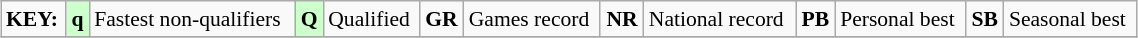<table class="wikitable" style="margin:0.5em auto; font-size:90%;position:relative;" width=60%>
<tr>
<td><strong>KEY:</strong></td>
<td bgcolor=ccffcc align=center><strong>q</strong></td>
<td>Fastest non-qualifiers</td>
<td bgcolor=ccffcc align=center><strong>Q</strong></td>
<td>Qualified</td>
<td align=center><strong>GR</strong></td>
<td>Games record</td>
<td align=center><strong>NR</strong></td>
<td>National record</td>
<td align=center><strong>PB</strong></td>
<td>Personal best</td>
<td align=center><strong>SB</strong></td>
<td>Seasonal best</td>
</tr>
<tr>
</tr>
</table>
